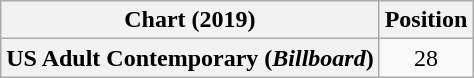<table class="wikitable plainrowheaders" style="text-align:center">
<tr>
<th scope="col">Chart (2019)</th>
<th scope="col">Position</th>
</tr>
<tr>
<th scope="row">US Adult Contemporary (<em>Billboard</em>)</th>
<td>28</td>
</tr>
</table>
